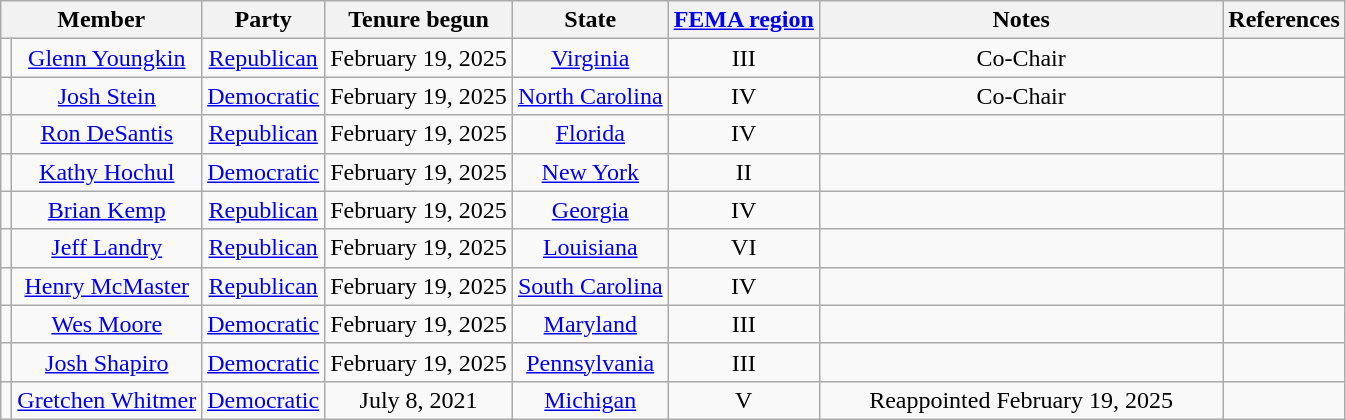<table class="wikitable sortable" style="text-align: center;">
<tr>
<th colspan="2">Member</th>
<th>Party</th>
<th data-sort-type="isoDate">Tenure begun</th>
<th>State</th>
<th data-sort-type="number"><a href='#'>FEMA region</a></th>
<th width="30%">Notes</th>
<th>References</th>
</tr>
<tr>
<td data-sort-value="Youngkin, Glenn"></td>
<td><a href='#'>Glenn Youngkin</a></td>
<td><a href='#'>Republican</a></td>
<td data-sort-value="2025-02-19">February 19, 2025</td>
<td><a href='#'>Virginia</a></td>
<td>III</td>
<td>Co-Chair</td>
<td></td>
</tr>
<tr>
<td data-sort-value="Stein, Josh"></td>
<td><a href='#'>Josh Stein</a></td>
<td><a href='#'>Democratic</a></td>
<td data-sort-value="2025-02-19">February 19, 2025</td>
<td><a href='#'>North Carolina</a></td>
<td>IV</td>
<td>Co-Chair</td>
<td></td>
</tr>
<tr>
<td data-sort-value="DeSantis, Ron"></td>
<td><a href='#'>Ron DeSantis</a></td>
<td><a href='#'>Republican</a></td>
<td data-sort-value="2025-02-19">February 19, 2025</td>
<td><a href='#'>Florida</a></td>
<td>IV</td>
<td></td>
<td></td>
</tr>
<tr>
<td data-sort-value="Hochul, Kathy"></td>
<td><a href='#'>Kathy Hochul</a></td>
<td><a href='#'>Democratic</a></td>
<td data-sort-value="2025-02-19">February 19, 2025</td>
<td><a href='#'>New York</a></td>
<td>II</td>
<td></td>
<td></td>
</tr>
<tr>
<td data-sort-value="Kemp, Brian"></td>
<td><a href='#'>Brian Kemp</a></td>
<td><a href='#'>Republican</a></td>
<td data-sort-value="2025-02-19">February 19, 2025</td>
<td><a href='#'>Georgia</a></td>
<td>IV</td>
<td></td>
<td></td>
</tr>
<tr>
<td data-sort-value="Landry, Jeff"></td>
<td><a href='#'>Jeff Landry</a></td>
<td><a href='#'>Republican</a></td>
<td data-sort-value="2025-02-19">February 19, 2025</td>
<td><a href='#'>Louisiana</a></td>
<td>VI</td>
<td></td>
<td></td>
</tr>
<tr>
<td data-sort-value="McMaster, Henry"></td>
<td><a href='#'>Henry McMaster</a></td>
<td><a href='#'>Republican</a></td>
<td data-sort-value="2025-02-19">February 19, 2025</td>
<td><a href='#'>South Carolina</a></td>
<td>IV</td>
<td></td>
<td></td>
</tr>
<tr>
<td data-sort-value="Moore, Wes"></td>
<td><a href='#'>Wes Moore</a></td>
<td><a href='#'>Democratic</a></td>
<td data-sort-value="2025-02-19">February 19, 2025</td>
<td><a href='#'>Maryland</a></td>
<td>III</td>
<td></td>
<td></td>
</tr>
<tr>
<td data-sort-value="Shapiro, Josh"></td>
<td><a href='#'>Josh Shapiro</a></td>
<td><a href='#'>Democratic</a></td>
<td data-sort-value="2025-02-19">February 19, 2025</td>
<td><a href='#'>Pennsylvania</a></td>
<td>III</td>
<td></td>
<td></td>
</tr>
<tr>
<td data-sort-value="Whitmer, Gretchen"></td>
<td><a href='#'>Gretchen Whitmer</a></td>
<td><a href='#'>Democratic</a></td>
<td data-sort-value="2021-07-08">July 8, 2021</td>
<td><a href='#'>Michigan</a></td>
<td>V</td>
<td>Reappointed February 19, 2025</td>
<td></td>
</tr>
</table>
